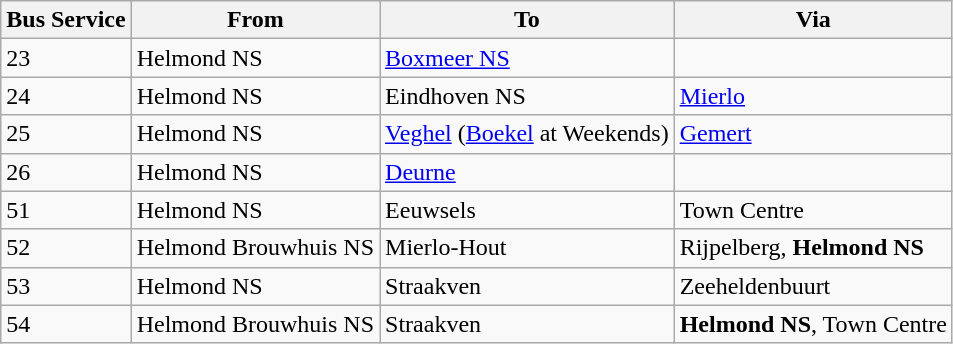<table class="wikitable vatop">
<tr>
<th>Bus Service</th>
<th>From</th>
<th>To</th>
<th>Via</th>
</tr>
<tr>
<td>23</td>
<td>Helmond NS</td>
<td><a href='#'>Boxmeer NS</a></td>
<td></td>
</tr>
<tr>
<td>24</td>
<td>Helmond NS</td>
<td>Eindhoven NS</td>
<td><a href='#'>Mierlo</a></td>
</tr>
<tr>
<td>25</td>
<td>Helmond NS</td>
<td><a href='#'>Veghel</a> (<a href='#'>Boekel</a> at Weekends)</td>
<td><a href='#'>Gemert</a></td>
</tr>
<tr>
<td>26</td>
<td>Helmond NS</td>
<td><a href='#'>Deurne</a></td>
<td></td>
</tr>
<tr>
<td>51</td>
<td>Helmond NS</td>
<td>Eeuwsels</td>
<td>Town Centre</td>
</tr>
<tr>
<td>52</td>
<td>Helmond Brouwhuis NS</td>
<td>Mierlo-Hout</td>
<td>Rijpelberg, <strong>Helmond NS</strong></td>
</tr>
<tr>
<td>53</td>
<td>Helmond NS</td>
<td>Straakven</td>
<td>Zeeheldenbuurt</td>
</tr>
<tr>
<td>54</td>
<td>Helmond Brouwhuis NS</td>
<td>Straakven</td>
<td><strong>Helmond NS</strong>, Town Centre</td>
</tr>
</table>
